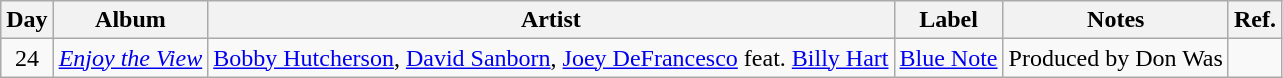<table class="wikitable">
<tr>
<th>Day</th>
<th>Album</th>
<th>Artist</th>
<th>Label</th>
<th>Notes</th>
<th>Ref.</th>
</tr>
<tr>
<td rowspan="1" style="text-align:center;">24</td>
<td><em><a href='#'>Enjoy the View</a></em></td>
<td><a href='#'>Bobby Hutcherson</a>, <a href='#'>David Sanborn</a>, <a href='#'>Joey DeFrancesco</a> feat. <a href='#'>Billy Hart</a></td>
<td><a href='#'>Blue Note</a></td>
<td>Produced by Don Was</td>
<td style="text-align:center;"></td>
</tr>
</table>
